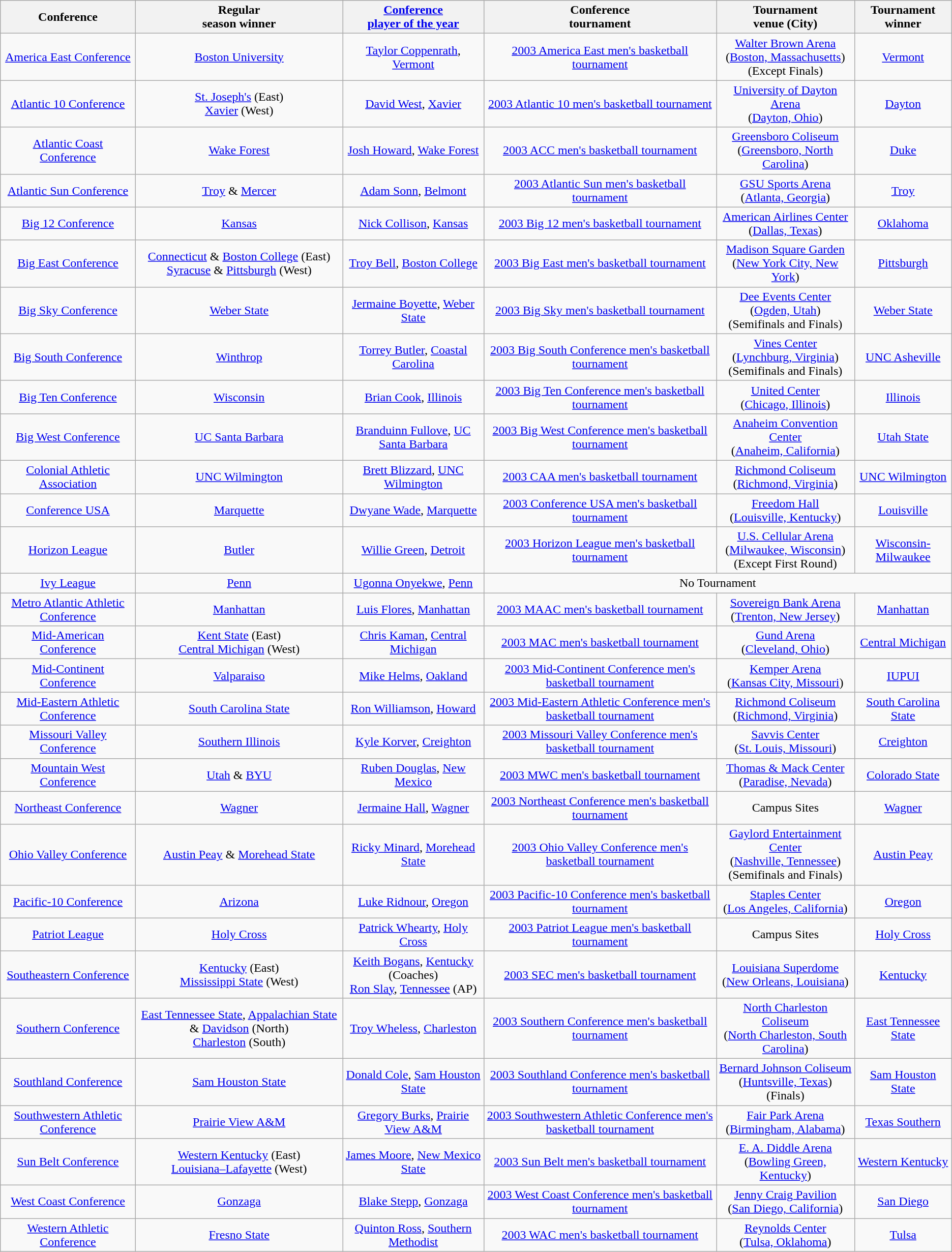<table class="wikitable" style="text-align:center;">
<tr>
<th>Conference</th>
<th>Regular <br> season winner</th>
<th><a href='#'>Conference <br> player of the year</a></th>
<th>Conference <br> tournament</th>
<th>Tournament <br> venue (City)</th>
<th>Tournament <br> winner</th>
</tr>
<tr>
<td><a href='#'>America East Conference</a></td>
<td><a href='#'>Boston University</a></td>
<td><a href='#'>Taylor Coppenrath</a>, <a href='#'>Vermont</a></td>
<td><a href='#'>2003 America East men's basketball tournament</a></td>
<td><a href='#'>Walter Brown Arena</a><br>(<a href='#'>Boston, Massachusetts</a>)<br>(Except Finals)</td>
<td><a href='#'>Vermont</a></td>
</tr>
<tr>
<td><a href='#'>Atlantic 10 Conference</a></td>
<td><a href='#'>St. Joseph's</a> (East)<br><a href='#'>Xavier</a> (West)</td>
<td><a href='#'>David West</a>, <a href='#'>Xavier</a></td>
<td><a href='#'>2003 Atlantic 10 men's basketball tournament</a></td>
<td><a href='#'>University of Dayton Arena</a> <br>(<a href='#'>Dayton, Ohio</a>)</td>
<td><a href='#'>Dayton</a></td>
</tr>
<tr>
<td><a href='#'>Atlantic Coast Conference</a></td>
<td><a href='#'>Wake Forest</a></td>
<td><a href='#'>Josh Howard</a>, <a href='#'>Wake Forest</a></td>
<td><a href='#'>2003 ACC men's basketball tournament</a></td>
<td><a href='#'>Greensboro Coliseum</a><br>(<a href='#'>Greensboro, North Carolina</a>)</td>
<td><a href='#'>Duke</a></td>
</tr>
<tr>
<td><a href='#'>Atlantic Sun Conference</a></td>
<td><a href='#'>Troy</a> & <a href='#'>Mercer</a></td>
<td><a href='#'>Adam Sonn</a>, <a href='#'>Belmont</a></td>
<td><a href='#'>2003 Atlantic Sun men's basketball tournament</a></td>
<td><a href='#'>GSU Sports Arena</a><br>(<a href='#'>Atlanta, Georgia</a>)</td>
<td><a href='#'>Troy</a></td>
</tr>
<tr>
<td><a href='#'>Big 12 Conference</a></td>
<td><a href='#'>Kansas</a></td>
<td><a href='#'>Nick Collison</a>, <a href='#'>Kansas</a></td>
<td><a href='#'>2003 Big 12 men's basketball tournament</a></td>
<td><a href='#'>American Airlines Center</a><br>(<a href='#'>Dallas, Texas</a>)</td>
<td><a href='#'>Oklahoma</a></td>
</tr>
<tr>
<td><a href='#'>Big East Conference</a></td>
<td><a href='#'>Connecticut</a> & <a href='#'>Boston College</a> (East)<br><a href='#'>Syracuse</a> & <a href='#'>Pittsburgh</a> (West)</td>
<td><a href='#'>Troy Bell</a>, <a href='#'>Boston College</a></td>
<td><a href='#'>2003 Big East men's basketball tournament</a></td>
<td><a href='#'>Madison Square Garden</a><br>(<a href='#'>New York City, New York</a>)</td>
<td><a href='#'>Pittsburgh</a></td>
</tr>
<tr>
<td><a href='#'>Big Sky Conference</a></td>
<td><a href='#'>Weber State</a></td>
<td><a href='#'>Jermaine Boyette</a>, <a href='#'>Weber State</a></td>
<td><a href='#'>2003 Big Sky men's basketball tournament</a></td>
<td><a href='#'>Dee Events Center</a><br>(<a href='#'>Ogden, Utah</a>)<br>(Semifinals and Finals)</td>
<td><a href='#'>Weber State</a></td>
</tr>
<tr>
<td><a href='#'>Big South Conference</a></td>
<td><a href='#'>Winthrop</a></td>
<td><a href='#'>Torrey Butler</a>, <a href='#'>Coastal Carolina</a></td>
<td><a href='#'>2003 Big South Conference men's basketball tournament</a></td>
<td><a href='#'>Vines Center</a><br>(<a href='#'>Lynchburg, Virginia</a>)<br>(Semifinals and Finals)</td>
<td><a href='#'>UNC Asheville</a></td>
</tr>
<tr>
<td><a href='#'>Big Ten Conference</a></td>
<td><a href='#'>Wisconsin</a></td>
<td><a href='#'>Brian Cook</a>, <a href='#'>Illinois</a></td>
<td><a href='#'>2003 Big Ten Conference men's basketball tournament</a></td>
<td><a href='#'>United Center</a><br>(<a href='#'>Chicago, Illinois</a>)</td>
<td><a href='#'>Illinois</a></td>
</tr>
<tr>
<td><a href='#'>Big West Conference</a></td>
<td><a href='#'>UC Santa Barbara</a></td>
<td><a href='#'>Branduinn Fullove</a>, <a href='#'>UC Santa Barbara</a></td>
<td><a href='#'>2003 Big West Conference men's basketball tournament</a></td>
<td><a href='#'>Anaheim Convention Center</a><br>(<a href='#'>Anaheim, California</a>)</td>
<td><a href='#'>Utah State</a></td>
</tr>
<tr>
<td><a href='#'>Colonial Athletic Association</a></td>
<td><a href='#'>UNC Wilmington</a></td>
<td><a href='#'>Brett Blizzard</a>, <a href='#'>UNC Wilmington</a></td>
<td><a href='#'>2003 CAA men's basketball tournament</a></td>
<td><a href='#'>Richmond Coliseum</a><br>(<a href='#'>Richmond, Virginia</a>)</td>
<td><a href='#'>UNC Wilmington</a></td>
</tr>
<tr>
<td><a href='#'>Conference USA</a></td>
<td><a href='#'>Marquette</a></td>
<td><a href='#'>Dwyane Wade</a>, <a href='#'>Marquette</a></td>
<td><a href='#'>2003 Conference USA men's basketball tournament</a></td>
<td><a href='#'>Freedom Hall</a><br>(<a href='#'>Louisville, Kentucky</a>)</td>
<td><a href='#'>Louisville</a></td>
</tr>
<tr>
<td><a href='#'>Horizon League</a></td>
<td><a href='#'>Butler</a></td>
<td><a href='#'>Willie Green</a>, <a href='#'>Detroit</a></td>
<td><a href='#'>2003 Horizon League men's basketball tournament</a></td>
<td><a href='#'>U.S. Cellular Arena</a><br>(<a href='#'>Milwaukee, Wisconsin</a>)<br>(Except First Round)</td>
<td><a href='#'>Wisconsin-Milwaukee</a></td>
</tr>
<tr>
<td><a href='#'>Ivy League</a></td>
<td><a href='#'>Penn</a></td>
<td><a href='#'>Ugonna Onyekwe</a>, <a href='#'>Penn</a></td>
<td colspan=3>No Tournament</td>
</tr>
<tr>
<td><a href='#'>Metro Atlantic Athletic Conference</a></td>
<td><a href='#'>Manhattan</a></td>
<td><a href='#'>Luis Flores</a>, <a href='#'>Manhattan</a></td>
<td><a href='#'>2003 MAAC men's basketball tournament</a></td>
<td><a href='#'>Sovereign Bank Arena</a><br>(<a href='#'>Trenton, New Jersey</a>)</td>
<td><a href='#'>Manhattan</a></td>
</tr>
<tr>
<td><a href='#'>Mid-American Conference</a></td>
<td><a href='#'>Kent State</a> (East)<br><a href='#'>Central Michigan</a> (West)</td>
<td><a href='#'>Chris Kaman</a>, <a href='#'>Central Michigan</a></td>
<td><a href='#'>2003 MAC men's basketball tournament</a></td>
<td><a href='#'>Gund Arena</a><br>(<a href='#'>Cleveland, Ohio</a>)</td>
<td><a href='#'>Central Michigan</a></td>
</tr>
<tr>
<td><a href='#'>Mid-Continent Conference</a></td>
<td><a href='#'>Valparaiso</a></td>
<td><a href='#'>Mike Helms</a>, <a href='#'>Oakland</a></td>
<td><a href='#'>2003 Mid-Continent Conference men's basketball tournament</a></td>
<td><a href='#'>Kemper Arena</a><br>(<a href='#'>Kansas City, Missouri</a>)</td>
<td><a href='#'>IUPUI</a></td>
</tr>
<tr>
<td><a href='#'>Mid-Eastern Athletic Conference</a></td>
<td><a href='#'>South Carolina State</a></td>
<td><a href='#'>Ron Williamson</a>, <a href='#'>Howard</a></td>
<td><a href='#'>2003 Mid-Eastern Athletic Conference men's basketball tournament</a></td>
<td><a href='#'>Richmond Coliseum</a><br>(<a href='#'>Richmond, Virginia</a>)</td>
<td><a href='#'>South Carolina State</a></td>
</tr>
<tr>
<td><a href='#'>Missouri Valley Conference</a></td>
<td><a href='#'>Southern Illinois</a></td>
<td><a href='#'>Kyle Korver</a>, <a href='#'>Creighton</a></td>
<td><a href='#'>2003 Missouri Valley Conference men's basketball tournament</a></td>
<td><a href='#'>Savvis Center</a><br>(<a href='#'>St. Louis, Missouri</a>)</td>
<td><a href='#'>Creighton</a></td>
</tr>
<tr>
<td><a href='#'>Mountain West Conference</a></td>
<td><a href='#'>Utah</a> & <a href='#'>BYU</a></td>
<td><a href='#'>Ruben Douglas</a>, <a href='#'>New Mexico</a></td>
<td><a href='#'>2003 MWC men's basketball tournament</a></td>
<td><a href='#'>Thomas & Mack Center</a><br>(<a href='#'>Paradise, Nevada</a>)</td>
<td><a href='#'>Colorado State</a></td>
</tr>
<tr>
<td><a href='#'>Northeast Conference</a></td>
<td><a href='#'>Wagner</a></td>
<td><a href='#'>Jermaine Hall</a>, <a href='#'>Wagner</a></td>
<td><a href='#'>2003 Northeast Conference men's basketball tournament</a></td>
<td>Campus Sites</td>
<td><a href='#'>Wagner</a></td>
</tr>
<tr>
<td><a href='#'>Ohio Valley Conference</a></td>
<td><a href='#'>Austin Peay</a> & <a href='#'>Morehead State</a></td>
<td><a href='#'>Ricky Minard</a>, <a href='#'>Morehead State</a></td>
<td><a href='#'>2003 Ohio Valley Conference men's basketball tournament</a></td>
<td><a href='#'>Gaylord Entertainment Center</a><br>(<a href='#'>Nashville, Tennessee</a>)<br>(Semifinals and Finals)</td>
<td><a href='#'>Austin Peay</a></td>
</tr>
<tr>
<td><a href='#'>Pacific-10 Conference</a></td>
<td><a href='#'>Arizona</a></td>
<td><a href='#'>Luke Ridnour</a>, <a href='#'>Oregon</a></td>
<td><a href='#'>2003 Pacific-10 Conference men's basketball tournament</a></td>
<td><a href='#'>Staples Center</a><br>(<a href='#'>Los Angeles, California</a>)</td>
<td><a href='#'>Oregon</a></td>
</tr>
<tr>
<td><a href='#'>Patriot League</a></td>
<td><a href='#'>Holy Cross</a></td>
<td><a href='#'>Patrick Whearty</a>, <a href='#'>Holy Cross</a></td>
<td><a href='#'>2003 Patriot League men's basketball tournament</a></td>
<td>Campus Sites</td>
<td><a href='#'>Holy Cross</a></td>
</tr>
<tr>
<td><a href='#'>Southeastern Conference</a></td>
<td><a href='#'>Kentucky</a> (East)<br> <a href='#'>Mississippi State</a> (West)</td>
<td><a href='#'>Keith Bogans</a>, <a href='#'>Kentucky</a> (Coaches) <br> <a href='#'>Ron Slay</a>, <a href='#'>Tennessee</a> (AP)</td>
<td><a href='#'>2003 SEC men's basketball tournament</a></td>
<td><a href='#'>Louisiana Superdome</a><br>(<a href='#'>New Orleans, Louisiana</a>)</td>
<td><a href='#'>Kentucky</a></td>
</tr>
<tr>
<td><a href='#'>Southern Conference</a></td>
<td><a href='#'>East Tennessee State</a>, <a href='#'>Appalachian State</a> & <a href='#'>Davidson</a> (North)<br><a href='#'>Charleston</a> (South)</td>
<td><a href='#'>Troy Wheless</a>, <a href='#'>Charleston</a></td>
<td><a href='#'>2003 Southern Conference men's basketball tournament</a></td>
<td><a href='#'>North Charleston Coliseum</a><br>(<a href='#'>North Charleston, South Carolina</a>)</td>
<td><a href='#'>East Tennessee State</a></td>
</tr>
<tr>
<td><a href='#'>Southland Conference</a></td>
<td><a href='#'>Sam Houston State</a></td>
<td><a href='#'>Donald Cole</a>, <a href='#'>Sam Houston State</a></td>
<td><a href='#'>2003 Southland Conference men's basketball tournament</a></td>
<td><a href='#'>Bernard Johnson Coliseum</a><br>(<a href='#'>Huntsville, Texas</a>)<br>(Finals)</td>
<td><a href='#'>Sam Houston State</a></td>
</tr>
<tr>
<td><a href='#'>Southwestern Athletic Conference</a></td>
<td><a href='#'>Prairie View A&M</a></td>
<td><a href='#'>Gregory Burks</a>, <a href='#'>Prairie View A&M</a></td>
<td><a href='#'>2003 Southwestern Athletic Conference men's basketball tournament</a></td>
<td><a href='#'>Fair Park Arena</a><br>(<a href='#'>Birmingham, Alabama</a>)</td>
<td><a href='#'>Texas Southern</a></td>
</tr>
<tr>
<td><a href='#'>Sun Belt Conference</a></td>
<td><a href='#'>Western Kentucky</a> (East)<br><a href='#'>Louisiana–Lafayette</a> (West)</td>
<td><a href='#'>James Moore</a>, <a href='#'>New Mexico State</a></td>
<td><a href='#'>2003 Sun Belt men's basketball tournament</a></td>
<td><a href='#'>E. A. Diddle Arena</a><br>(<a href='#'>Bowling Green, Kentucky</a>)</td>
<td><a href='#'>Western Kentucky</a></td>
</tr>
<tr>
<td><a href='#'>West Coast Conference</a></td>
<td><a href='#'>Gonzaga</a></td>
<td><a href='#'>Blake Stepp</a>, <a href='#'>Gonzaga</a></td>
<td><a href='#'>2003 West Coast Conference men's basketball tournament</a></td>
<td><a href='#'>Jenny Craig Pavilion</a><br>(<a href='#'>San Diego, California</a>)</td>
<td><a href='#'>San Diego</a></td>
</tr>
<tr>
<td><a href='#'>Western Athletic Conference</a></td>
<td><a href='#'>Fresno State</a></td>
<td><a href='#'>Quinton Ross</a>, <a href='#'>Southern Methodist</a></td>
<td><a href='#'>2003 WAC men's basketball tournament</a></td>
<td><a href='#'>Reynolds Center</a><br>(<a href='#'>Tulsa, Oklahoma</a>)</td>
<td><a href='#'>Tulsa</a></td>
</tr>
</table>
